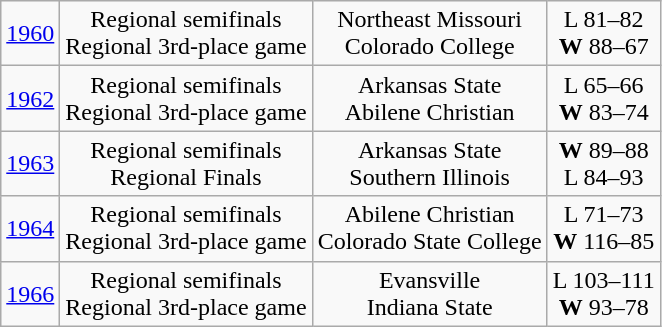<table class="wikitable">
<tr style="text-align:center;">
<td><a href='#'>1960</a></td>
<td>Regional semifinals<br>Regional 3rd-place game</td>
<td>Northeast Missouri<br>Colorado College</td>
<td>L 81–82<br><strong>W</strong> 88–67</td>
</tr>
<tr style="text-align:center;">
<td><a href='#'>1962</a></td>
<td>Regional semifinals<br>Regional 3rd-place game</td>
<td>Arkansas State<br>Abilene Christian</td>
<td>L 65–66<br><strong>W</strong> 83–74</td>
</tr>
<tr style="text-align:center;">
<td><a href='#'>1963</a></td>
<td>Regional semifinals<br>Regional Finals</td>
<td>Arkansas State<br>Southern Illinois</td>
<td><strong>W</strong> 89–88<br>L 84–93</td>
</tr>
<tr style="text-align:center;">
<td><a href='#'>1964</a></td>
<td>Regional semifinals<br>Regional 3rd-place game</td>
<td>Abilene Christian<br>Colorado State College</td>
<td>L 71–73<br><strong>W</strong> 116–85</td>
</tr>
<tr style="text-align:center;">
<td><a href='#'>1966</a></td>
<td>Regional semifinals<br>Regional 3rd-place game</td>
<td>Evansville<br>Indiana State</td>
<td>L 103–111<br><strong>W</strong> 93–78</td>
</tr>
</table>
